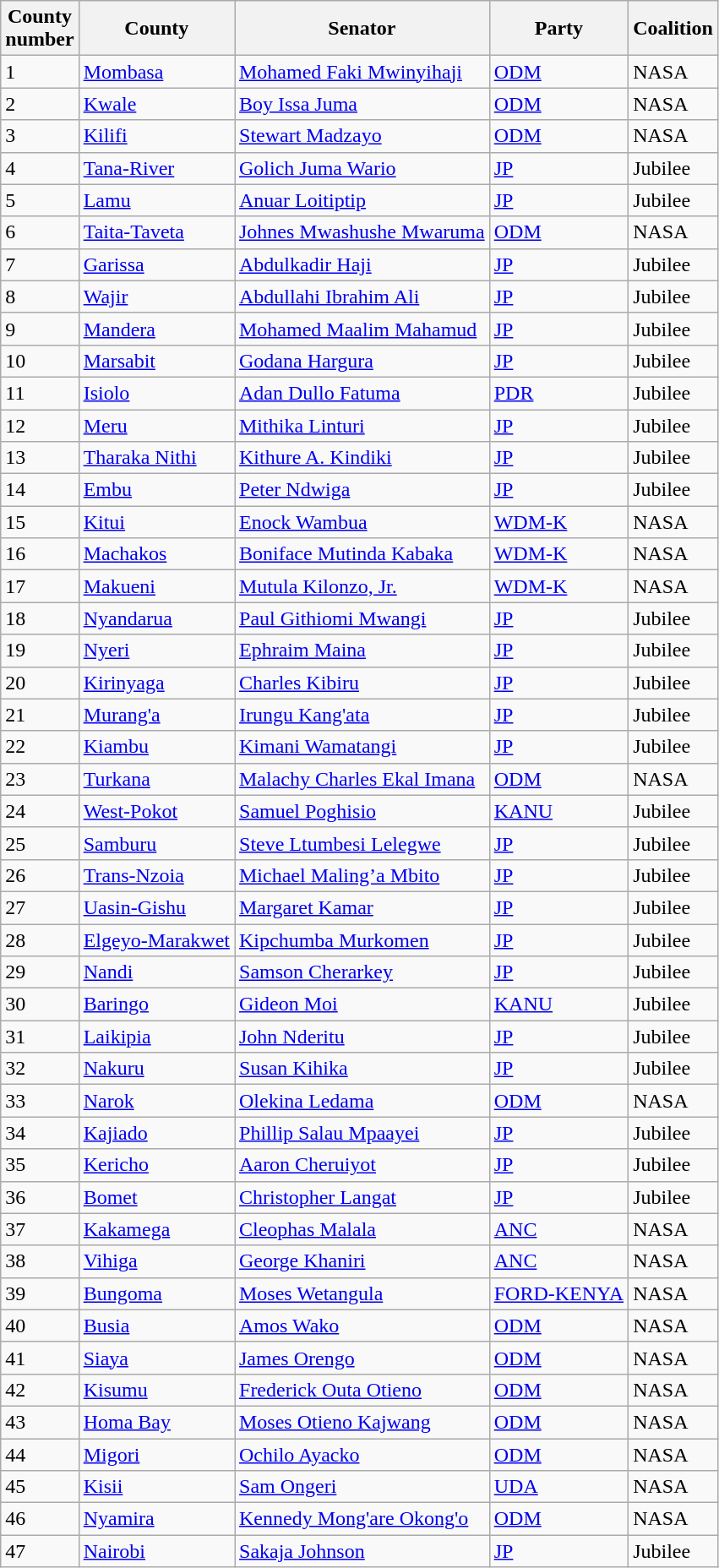<table class="wikitable sortable">
<tr>
<th>County<br>number</th>
<th>County</th>
<th>Senator</th>
<th>Party</th>
<th>Coalition</th>
</tr>
<tr>
<td>1</td>
<td><a href='#'>Mombasa</a></td>
<td><a href='#'>Mohamed Faki Mwinyihaji</a></td>
<td><a href='#'>ODM</a></td>
<td>NASA</td>
</tr>
<tr>
<td>2</td>
<td><a href='#'>Kwale</a></td>
<td><a href='#'>Boy Issa Juma</a></td>
<td><a href='#'>ODM</a></td>
<td>NASA</td>
</tr>
<tr>
<td>3</td>
<td><a href='#'>Kilifi</a></td>
<td><a href='#'>Stewart Madzayo</a></td>
<td><a href='#'>ODM</a></td>
<td>NASA</td>
</tr>
<tr>
<td>4</td>
<td><a href='#'>Tana-River</a></td>
<td><a href='#'>Golich Juma Wario</a></td>
<td><a href='#'>JP</a></td>
<td>Jubilee</td>
</tr>
<tr>
<td>5</td>
<td><a href='#'>Lamu</a></td>
<td><a href='#'>Anuar Loitiptip</a></td>
<td><a href='#'>JP</a></td>
<td>Jubilee</td>
</tr>
<tr>
<td>6</td>
<td><a href='#'>Taita-Taveta</a></td>
<td><a href='#'>Johnes Mwashushe Mwaruma</a></td>
<td><a href='#'>ODM</a></td>
<td>NASA</td>
</tr>
<tr>
<td>7</td>
<td><a href='#'>Garissa</a></td>
<td><a href='#'>Abdulkadir Haji</a></td>
<td><a href='#'>JP</a></td>
<td>Jubilee</td>
</tr>
<tr>
<td>8</td>
<td><a href='#'>Wajir</a></td>
<td><a href='#'>Abdullahi Ibrahim Ali</a></td>
<td><a href='#'>JP</a></td>
<td>Jubilee</td>
</tr>
<tr>
<td>9</td>
<td><a href='#'>Mandera</a></td>
<td><a href='#'>Mohamed Maalim Mahamud</a></td>
<td><a href='#'>JP</a></td>
<td>Jubilee</td>
</tr>
<tr>
<td>10</td>
<td><a href='#'>Marsabit</a></td>
<td><a href='#'>Godana Hargura</a></td>
<td><a href='#'>JP</a></td>
<td>Jubilee</td>
</tr>
<tr>
<td>11</td>
<td><a href='#'>Isiolo</a></td>
<td><a href='#'>Adan Dullo Fatuma</a></td>
<td><a href='#'>PDR</a></td>
<td>Jubilee</td>
</tr>
<tr>
<td>12</td>
<td><a href='#'>Meru</a></td>
<td><a href='#'>Mithika Linturi</a></td>
<td><a href='#'>JP</a></td>
<td>Jubilee</td>
</tr>
<tr>
<td>13</td>
<td><a href='#'>Tharaka Nithi</a></td>
<td><a href='#'>Kithure A. Kindiki</a></td>
<td><a href='#'>JP</a></td>
<td>Jubilee</td>
</tr>
<tr>
<td>14</td>
<td><a href='#'>Embu</a></td>
<td><a href='#'>Peter Ndwiga</a></td>
<td><a href='#'>JP</a></td>
<td>Jubilee</td>
</tr>
<tr>
<td>15</td>
<td><a href='#'>Kitui</a></td>
<td><a href='#'>Enock Wambua</a></td>
<td><a href='#'>WDM-K</a></td>
<td>NASA</td>
</tr>
<tr>
<td>16</td>
<td><a href='#'>Machakos</a></td>
<td><a href='#'>Boniface Mutinda Kabaka</a></td>
<td><a href='#'>WDM-K</a></td>
<td>NASA</td>
</tr>
<tr>
<td>17</td>
<td><a href='#'>Makueni</a></td>
<td><a href='#'>Mutula Kilonzo, Jr.</a></td>
<td><a href='#'>WDM-K</a></td>
<td>NASA</td>
</tr>
<tr>
<td>18</td>
<td><a href='#'>Nyandarua</a></td>
<td><a href='#'>Paul Githiomi Mwangi</a></td>
<td><a href='#'>JP</a></td>
<td>Jubilee</td>
</tr>
<tr>
<td>19</td>
<td><a href='#'>Nyeri</a></td>
<td><a href='#'>Ephraim Maina</a></td>
<td><a href='#'>JP</a></td>
<td>Jubilee</td>
</tr>
<tr>
<td>20</td>
<td><a href='#'>Kirinyaga</a></td>
<td><a href='#'>Charles Kibiru</a></td>
<td><a href='#'>JP</a></td>
<td>Jubilee</td>
</tr>
<tr>
<td>21</td>
<td><a href='#'>Murang'a</a></td>
<td><a href='#'>Irungu Kang'ata</a></td>
<td><a href='#'>JP</a></td>
<td>Jubilee</td>
</tr>
<tr>
<td>22</td>
<td><a href='#'>Kiambu</a></td>
<td><a href='#'>Kimani Wamatangi</a></td>
<td><a href='#'>JP</a></td>
<td>Jubilee</td>
</tr>
<tr>
<td>23</td>
<td><a href='#'>Turkana</a></td>
<td><a href='#'>Malachy Charles Ekal Imana</a></td>
<td><a href='#'>ODM</a></td>
<td>NASA</td>
</tr>
<tr>
<td>24</td>
<td><a href='#'>West-Pokot</a></td>
<td><a href='#'>Samuel Poghisio</a></td>
<td><a href='#'>KANU</a></td>
<td>Jubilee</td>
</tr>
<tr>
<td>25</td>
<td><a href='#'>Samburu</a></td>
<td><a href='#'>Steve Ltumbesi Lelegwe</a></td>
<td><a href='#'>JP</a></td>
<td>Jubilee</td>
</tr>
<tr>
<td>26</td>
<td><a href='#'>Trans-Nzoia</a></td>
<td><a href='#'>Michael Maling’a Mbito</a></td>
<td><a href='#'>JP</a></td>
<td>Jubilee</td>
</tr>
<tr>
<td>27</td>
<td><a href='#'>Uasin-Gishu</a></td>
<td><a href='#'>Margaret Kamar</a></td>
<td><a href='#'>JP</a></td>
<td>Jubilee</td>
</tr>
<tr>
<td>28</td>
<td><a href='#'>Elgeyo-Marakwet</a></td>
<td><a href='#'>Kipchumba Murkomen</a></td>
<td><a href='#'>JP</a></td>
<td>Jubilee</td>
</tr>
<tr>
<td>29</td>
<td><a href='#'>Nandi</a></td>
<td><a href='#'>Samson Cherarkey</a></td>
<td><a href='#'>JP</a></td>
<td>Jubilee</td>
</tr>
<tr>
<td>30</td>
<td><a href='#'>Baringo</a></td>
<td><a href='#'>Gideon Moi</a></td>
<td><a href='#'>KANU</a></td>
<td>Jubilee</td>
</tr>
<tr>
<td>31</td>
<td><a href='#'>Laikipia</a></td>
<td><a href='#'>John Nderitu</a></td>
<td><a href='#'>JP</a></td>
<td>Jubilee</td>
</tr>
<tr>
<td>32</td>
<td><a href='#'>Nakuru</a></td>
<td><a href='#'>Susan Kihika</a></td>
<td><a href='#'>JP</a></td>
<td>Jubilee</td>
</tr>
<tr>
<td>33</td>
<td><a href='#'>Narok</a></td>
<td><a href='#'>Olekina Ledama</a></td>
<td><a href='#'>ODM</a></td>
<td>NASA</td>
</tr>
<tr>
<td>34</td>
<td><a href='#'>Kajiado</a></td>
<td><a href='#'>Phillip Salau Mpaayei</a></td>
<td><a href='#'>JP</a></td>
<td>Jubilee</td>
</tr>
<tr>
<td>35</td>
<td><a href='#'>Kericho</a></td>
<td><a href='#'>Aaron Cheruiyot</a></td>
<td><a href='#'>JP</a></td>
<td>Jubilee</td>
</tr>
<tr>
<td>36</td>
<td><a href='#'>Bomet</a></td>
<td><a href='#'>Christopher Langat</a></td>
<td><a href='#'>JP</a></td>
<td>Jubilee</td>
</tr>
<tr>
<td>37</td>
<td><a href='#'>Kakamega</a></td>
<td><a href='#'>Cleophas Malala</a></td>
<td><a href='#'>ANC</a></td>
<td>NASA</td>
</tr>
<tr>
<td>38</td>
<td><a href='#'>Vihiga</a></td>
<td><a href='#'>George Khaniri</a></td>
<td><a href='#'>ANC</a></td>
<td>NASA</td>
</tr>
<tr>
<td>39</td>
<td><a href='#'>Bungoma</a></td>
<td><a href='#'>Moses Wetangula</a></td>
<td><a href='#'>FORD-KENYA</a></td>
<td>NASA</td>
</tr>
<tr>
<td>40</td>
<td><a href='#'>Busia</a></td>
<td><a href='#'>Amos Wako</a></td>
<td><a href='#'>ODM</a></td>
<td>NASA</td>
</tr>
<tr>
<td>41</td>
<td><a href='#'>Siaya</a></td>
<td><a href='#'>James Orengo</a></td>
<td><a href='#'>ODM</a></td>
<td>NASA</td>
</tr>
<tr>
<td>42</td>
<td><a href='#'>Kisumu</a></td>
<td><a href='#'>Frederick Outa Otieno</a></td>
<td><a href='#'>ODM</a></td>
<td>NASA</td>
</tr>
<tr>
<td>43</td>
<td><a href='#'>Homa Bay</a></td>
<td><a href='#'>Moses Otieno Kajwang</a></td>
<td><a href='#'>ODM</a></td>
<td>NASA</td>
</tr>
<tr>
<td>44</td>
<td><a href='#'>Migori</a></td>
<td><a href='#'>Ochilo Ayacko</a></td>
<td><a href='#'>ODM</a></td>
<td>NASA</td>
</tr>
<tr>
<td>45</td>
<td><a href='#'>Kisii</a></td>
<td><a href='#'>Sam Ongeri</a></td>
<td><a href='#'>UDA</a></td>
<td>NASA</td>
</tr>
<tr>
<td>46</td>
<td><a href='#'>Nyamira</a></td>
<td><a href='#'>Kennedy Mong'are Okong'o</a></td>
<td><a href='#'>ODM</a></td>
<td>NASA</td>
</tr>
<tr>
<td>47</td>
<td><a href='#'>Nairobi</a></td>
<td><a href='#'>Sakaja Johnson</a></td>
<td><a href='#'>JP</a></td>
<td>Jubilee</td>
</tr>
</table>
